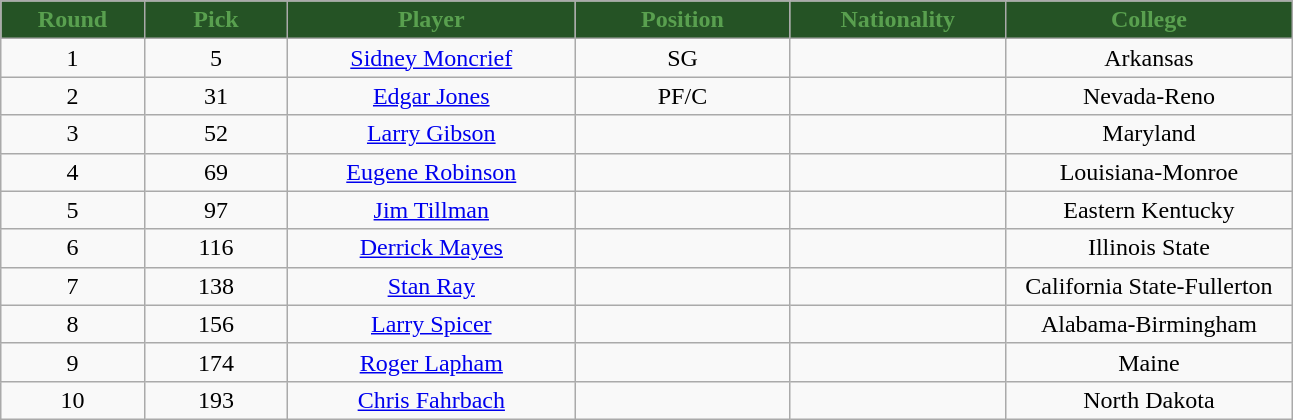<table class="wikitable sortable sortable">
<tr>
<th style="background:#255325; color:#59A04F" width="10%">Round</th>
<th style="background:#255325; color:#59A04F" width="10%">Pick</th>
<th style="background:#255325; color:#59A04F" width="20%">Player</th>
<th style="background:#255325; color:#59A04F" width="15%">Position</th>
<th style="background:#255325; color:#59A04F" width="15%">Nationality</th>
<th style="background:#255325; color:#59A04F" width="20%">College</th>
</tr>
<tr style="text-align: center">
<td>1</td>
<td>5</td>
<td><a href='#'>Sidney Moncrief</a></td>
<td>SG</td>
<td></td>
<td>Arkansas</td>
</tr>
<tr style="text-align: center">
<td>2</td>
<td>31</td>
<td><a href='#'>Edgar Jones</a></td>
<td>PF/C</td>
<td></td>
<td>Nevada-Reno</td>
</tr>
<tr style="text-align: center">
<td>3</td>
<td>52</td>
<td><a href='#'>Larry Gibson</a></td>
<td></td>
<td></td>
<td>Maryland</td>
</tr>
<tr style="text-align: center">
<td>4</td>
<td>69</td>
<td><a href='#'>Eugene Robinson</a></td>
<td></td>
<td></td>
<td>Louisiana-Monroe</td>
</tr>
<tr style="text-align: center">
<td>5</td>
<td>97</td>
<td><a href='#'>Jim Tillman</a></td>
<td></td>
<td></td>
<td>Eastern Kentucky</td>
</tr>
<tr style="text-align: center">
<td>6</td>
<td>116</td>
<td><a href='#'>Derrick Mayes</a></td>
<td></td>
<td></td>
<td>Illinois State</td>
</tr>
<tr style="text-align: center">
<td>7</td>
<td>138</td>
<td><a href='#'>Stan Ray</a></td>
<td></td>
<td></td>
<td>California State-Fullerton</td>
</tr>
<tr style="text-align: center">
<td>8</td>
<td>156</td>
<td><a href='#'>Larry Spicer</a></td>
<td></td>
<td></td>
<td>Alabama-Birmingham</td>
</tr>
<tr style="text-align: center">
<td>9</td>
<td>174</td>
<td><a href='#'>Roger Lapham</a></td>
<td></td>
<td></td>
<td>Maine</td>
</tr>
<tr style="text-align: center">
<td>10</td>
<td>193</td>
<td><a href='#'>Chris Fahrbach</a></td>
<td></td>
<td></td>
<td>North Dakota</td>
</tr>
</table>
